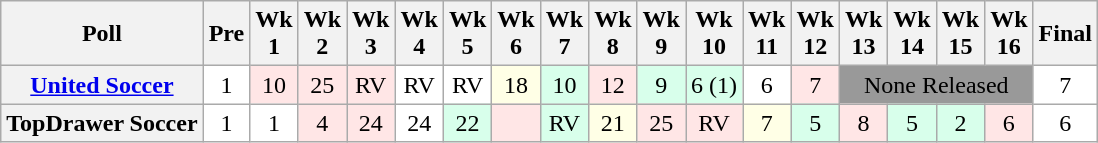<table class="wikitable" style="white-space:nowrap;text-align:center;">
<tr>
<th>Poll</th>
<th>Pre</th>
<th>Wk<br>1</th>
<th>Wk<br>2</th>
<th>Wk<br>3</th>
<th>Wk<br>4</th>
<th>Wk<br>5</th>
<th>Wk<br>6</th>
<th>Wk<br>7</th>
<th>Wk<br>8</th>
<th>Wk<br>9</th>
<th>Wk<br>10</th>
<th>Wk<br>11</th>
<th>Wk<br>12</th>
<th>Wk<br>13</th>
<th>Wk<br>14</th>
<th>Wk<br>15</th>
<th>Wk<br>16</th>
<th>Final<br></th>
</tr>
<tr>
<th><a href='#'>United Soccer</a></th>
<td style="background:#FFFFFF;">1</td>
<td style="background:#FFE6E6;">10</td>
<td style="background:#FFE6E6;">25</td>
<td style="background:#FFE6E6;">RV</td>
<td style="background:#FFFFFF;">RV</td>
<td style="background:#FFFFFF;">RV</td>
<td style="background:#FFFFE6;">18</td>
<td style="background:#D8FFEB;">10</td>
<td style="background:#FFE6E6;">12</td>
<td style="background:#D8FFEB;">9</td>
<td style="background:#D8FFEB;">6 (1)</td>
<td style="background:#FFFFFF;">6</td>
<td style="background:#FFE6E6;">7</td>
<td colspan=4 style="background:#999;">None Released</td>
<td style="background:#FFFFFF;">7</td>
</tr>
<tr>
<th>TopDrawer Soccer </th>
<td style="background:#FFFFFF;">1</td>
<td style="background:#FFFFFF;">1</td>
<td style="background:#FFE6E6;">4</td>
<td style="background:#FFE6E6;">24</td>
<td style="background:#FFFFFF;">24</td>
<td style="background:#D8FFEB;">22</td>
<td style="background:#FFE6E6;"></td>
<td style="background:#D8FFEB;">RV</td>
<td style="background:#FFFFE6;">21</td>
<td style="background:#FFE6E6;">25</td>
<td style="background:#FFE6E6;">RV</td>
<td style="background:#FFFFE6;">7</td>
<td style="background:#D8FFEB;">5</td>
<td style="background:#FFE6E6;">8</td>
<td style="background:#D8FFEB;">5</td>
<td style="background:#D8FFEB;">2</td>
<td style="background:#FFE6E6;">6</td>
<td style="background:#FFFFFF;">6</td>
</tr>
</table>
